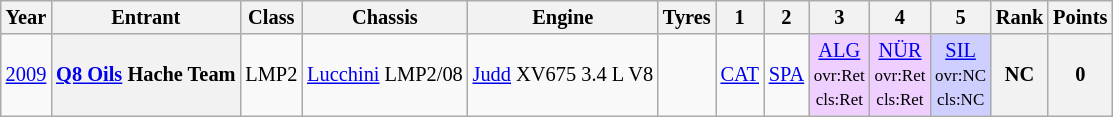<table class="wikitable" style="text-align:center; font-size:85%">
<tr>
<th>Year</th>
<th>Entrant</th>
<th>Class</th>
<th>Chassis</th>
<th>Engine</th>
<th>Tyres</th>
<th>1</th>
<th>2</th>
<th>3</th>
<th>4</th>
<th>5</th>
<th>Rank</th>
<th>Points</th>
</tr>
<tr>
<td><a href='#'>2009</a></td>
<th nowrap><a href='#'>Q8 Oils</a> Hache Team</th>
<td>LMP2</td>
<td nowrap><a href='#'>Lucchini</a> LMP2/08</td>
<td nowrap><a href='#'>Judd</a> XV675 3.4 L V8</td>
<td></td>
<td><a href='#'>CAT</a></td>
<td><a href='#'>SPA</a></td>
<td style="background:#EFCFFF;"><a href='#'>ALG</a><br><small>ovr:Ret<br>cls:Ret</small></td>
<td style="background:#EFCFFF;"><a href='#'>NÜR</a><br><small>ovr:Ret<br>cls:Ret</small></td>
<td style="background:#CFCFFF;"><a href='#'>SIL</a><br><small>ovr:NC<br>cls:NC</small></td>
<th>NC</th>
<th>0</th>
</tr>
</table>
